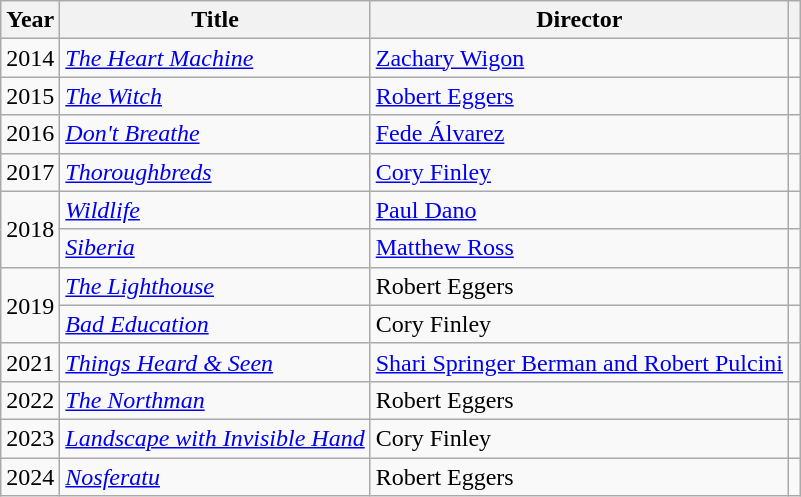<table class="wikitable plainrowheaders sortable">
<tr>
<th>Year</th>
<th>Title</th>
<th>Director</th>
<th class="unsortable"></th>
</tr>
<tr>
<td>2014</td>
<td><em><a href='#'>The Heart Machine</a></em></td>
<td><a href='#'>Zachary Wigon</a></td>
<td></td>
</tr>
<tr>
<td>2015</td>
<td><em><a href='#'>The Witch</a></em></td>
<td><a href='#'>Robert Eggers</a></td>
<td></td>
</tr>
<tr>
<td>2016</td>
<td><em><a href='#'>Don't Breathe</a></em></td>
<td><a href='#'>Fede Álvarez</a></td>
<td></td>
</tr>
<tr>
<td>2017</td>
<td><em><a href='#'>Thoroughbreds</a></em></td>
<td><a href='#'>Cory Finley</a></td>
<td></td>
</tr>
<tr>
<td rowspan="2">2018</td>
<td><em><a href='#'>Wildlife</a></em></td>
<td><a href='#'>Paul Dano</a></td>
<td></td>
</tr>
<tr>
<td><em><a href='#'>Siberia</a></em></td>
<td><a href='#'>Matthew Ross</a></td>
<td></td>
</tr>
<tr>
<td rowspan="2">2019</td>
<td><em><a href='#'>The Lighthouse</a></em></td>
<td>Robert Eggers</td>
<td></td>
</tr>
<tr>
<td><em><a href='#'>Bad Education</a></em></td>
<td>Cory Finley</td>
<td></td>
</tr>
<tr>
<td>2021</td>
<td><em><a href='#'>Things Heard & Seen</a></em></td>
<td><a href='#'>Shari Springer Berman and Robert Pulcini</a></td>
<td></td>
</tr>
<tr>
<td>2022</td>
<td><em><a href='#'>The Northman</a></em></td>
<td>Robert Eggers</td>
<td></td>
</tr>
<tr>
<td>2023</td>
<td><em><a href='#'>Landscape with Invisible Hand</a></em></td>
<td>Cory Finley</td>
<td></td>
</tr>
<tr>
<td>2024</td>
<td><em><a href='#'>Nosferatu</a></em></td>
<td>Robert Eggers</td>
<td></td>
</tr>
</table>
